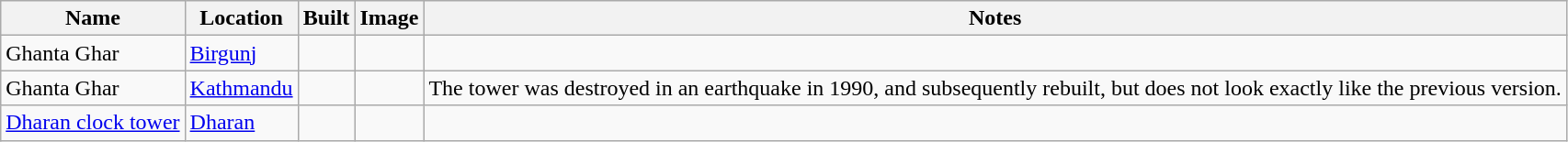<table class="wikitable">
<tr>
<th>Name</th>
<th>Location</th>
<th>Built</th>
<th>Image</th>
<th>Notes</th>
</tr>
<tr>
<td>Ghanta Ghar</td>
<td><a href='#'>Birgunj</a></td>
<td></td>
<td></td>
<td></td>
</tr>
<tr>
<td>Ghanta Ghar</td>
<td><a href='#'>Kathmandu</a></td>
<td></td>
<td></td>
<td>The tower was destroyed in an earthquake in 1990, and subsequently rebuilt, but does not look exactly like the previous version.</td>
</tr>
<tr>
<td><a href='#'>Dharan clock tower</a></td>
<td><a href='#'>Dharan</a></td>
<td></td>
<td></td>
<td></td>
</tr>
</table>
